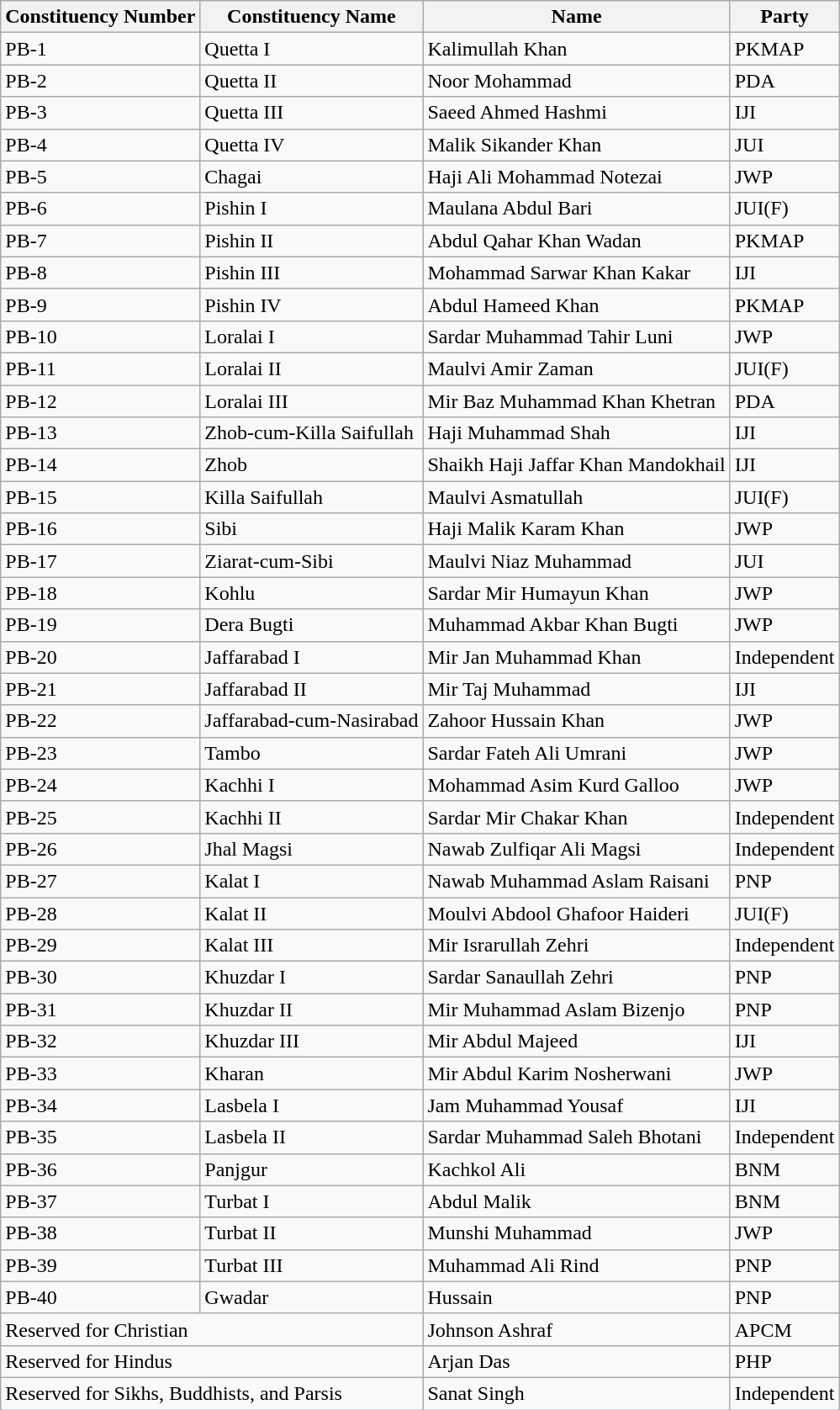<table class="wikitable">
<tr>
<th>Constituency Number</th>
<th>Constituency Name</th>
<th>Name</th>
<th>Party</th>
</tr>
<tr>
<td>PB-1</td>
<td>Quetta I</td>
<td>Kalimullah Khan</td>
<td>PKMAP</td>
</tr>
<tr>
<td>PB-2</td>
<td>Quetta II</td>
<td>Noor Mohammad</td>
<td>PDA</td>
</tr>
<tr>
<td>PB-3</td>
<td>Quetta III</td>
<td>Saeed Ahmed Hashmi</td>
<td>IJI</td>
</tr>
<tr>
<td>PB-4</td>
<td>Quetta IV</td>
<td>Malik Sikander Khan</td>
<td>JUI</td>
</tr>
<tr>
<td>PB-5</td>
<td>Chagai</td>
<td>Haji Ali Mohammad Notezai</td>
<td>JWP</td>
</tr>
<tr>
<td>PB-6</td>
<td>Pishin I</td>
<td>Maulana Abdul Bari</td>
<td>JUI(F)</td>
</tr>
<tr>
<td>PB-7</td>
<td>Pishin II</td>
<td>Abdul Qahar Khan Wadan</td>
<td>PKMAP</td>
</tr>
<tr>
<td>PB-8</td>
<td>Pishin III</td>
<td>Mohammad Sarwar Khan Kakar</td>
<td>IJI</td>
</tr>
<tr>
<td>PB-9</td>
<td>Pishin IV</td>
<td>Abdul Hameed Khan</td>
<td>PKMAP</td>
</tr>
<tr>
<td>PB-10</td>
<td>Loralai I</td>
<td>Sardar Muhammad Tahir Luni</td>
<td>JWP</td>
</tr>
<tr>
<td>PB-11</td>
<td>Loralai II</td>
<td>Maulvi Amir Zaman</td>
<td>JUI(F)</td>
</tr>
<tr>
<td>PB-12</td>
<td>Loralai III</td>
<td>Mir Baz Muhammad Khan Khetran</td>
<td>PDA</td>
</tr>
<tr>
<td>PB-13</td>
<td>Zhob-cum-Killa Saifullah</td>
<td>Haji Muhammad Shah</td>
<td>IJI</td>
</tr>
<tr>
<td>PB-14</td>
<td>Zhob</td>
<td>Shaikh Haji Jaffar Khan Mandokhail</td>
<td>IJI</td>
</tr>
<tr>
<td>PB-15</td>
<td>Killa Saifullah</td>
<td>Maulvi Asmatullah</td>
<td>JUI(F)</td>
</tr>
<tr>
<td>PB-16</td>
<td>Sibi</td>
<td>Haji Malik Karam Khan</td>
<td>JWP</td>
</tr>
<tr>
<td>PB-17</td>
<td>Ziarat-cum-Sibi</td>
<td>Maulvi Niaz Muhammad</td>
<td>JUI</td>
</tr>
<tr>
<td>PB-18</td>
<td>Kohlu</td>
<td>Sardar Mir Humayun Khan</td>
<td>JWP</td>
</tr>
<tr>
<td>PB-19</td>
<td>Dera Bugti</td>
<td>Muhammad Akbar Khan Bugti</td>
<td>JWP</td>
</tr>
<tr>
<td>PB-20</td>
<td>Jaffarabad I</td>
<td>Mir Jan Muhammad Khan</td>
<td>Independent</td>
</tr>
<tr>
<td>PB-21</td>
<td>Jaffarabad II</td>
<td>Mir Taj Muhammad</td>
<td>IJI</td>
</tr>
<tr>
<td>PB-22</td>
<td>Jaffarabad-cum-Nasirabad</td>
<td>Zahoor Hussain Khan</td>
<td>JWP</td>
</tr>
<tr>
<td>PB-23</td>
<td>Tambo</td>
<td>Sardar Fateh Ali Umrani</td>
<td>JWP</td>
</tr>
<tr>
<td>PB-24</td>
<td>Kachhi I</td>
<td>Mohammad Asim Kurd Galloo</td>
<td>JWP</td>
</tr>
<tr>
<td>PB-25</td>
<td>Kachhi II</td>
<td>Sardar Mir Chakar Khan</td>
<td>Independent</td>
</tr>
<tr>
<td>PB-26</td>
<td>Jhal Magsi</td>
<td>Nawab Zulfiqar Ali Magsi</td>
<td>Independent</td>
</tr>
<tr>
<td>PB-27</td>
<td>Kalat I</td>
<td>Nawab Muhammad Aslam Raisani</td>
<td>PNP</td>
</tr>
<tr>
<td>PB-28</td>
<td>Kalat II</td>
<td>Moulvi Abdool Ghafoor Haideri</td>
<td>JUI(F)</td>
</tr>
<tr>
<td>PB-29</td>
<td>Kalat III</td>
<td>Mir Israrullah Zehri</td>
<td>Independent</td>
</tr>
<tr>
<td>PB-30</td>
<td>Khuzdar I</td>
<td>Sardar Sanaullah Zehri</td>
<td>PNP</td>
</tr>
<tr>
<td>PB-31</td>
<td>Khuzdar II</td>
<td>Mir Muhammad Aslam Bizenjo</td>
<td>PNP</td>
</tr>
<tr>
<td>PB-32</td>
<td>Khuzdar III</td>
<td>Mir Abdul Majeed</td>
<td>IJI</td>
</tr>
<tr>
<td>PB-33</td>
<td>Kharan</td>
<td>Mir Abdul Karim Nosherwani</td>
<td>JWP</td>
</tr>
<tr>
<td>PB-34</td>
<td>Lasbela I</td>
<td>Jam Muhammad Yousaf</td>
<td>IJI</td>
</tr>
<tr>
<td>PB-35</td>
<td>Lasbela II</td>
<td>Sardar Muhammad Saleh Bhotani</td>
<td>Independent</td>
</tr>
<tr>
<td>PB-36</td>
<td>Panjgur</td>
<td>Kachkol Ali</td>
<td>BNM</td>
</tr>
<tr>
<td>PB-37</td>
<td>Turbat I</td>
<td>Abdul Malik</td>
<td>BNM</td>
</tr>
<tr>
<td>PB-38</td>
<td>Turbat II</td>
<td>Munshi Muhammad</td>
<td>JWP</td>
</tr>
<tr>
<td>PB-39</td>
<td>Turbat III</td>
<td>Muhammad Ali Rind</td>
<td>PNP</td>
</tr>
<tr>
<td>PB-40</td>
<td>Gwadar</td>
<td>Hussain</td>
<td>PNP</td>
</tr>
<tr>
<td colspan="2">Reserved for Christian</td>
<td>Johnson Ashraf</td>
<td>APCM</td>
</tr>
<tr>
<td colspan="2">Reserved for Hindus</td>
<td>Arjan Das</td>
<td>PHP</td>
</tr>
<tr>
<td colspan="2">Reserved for Sikhs, Buddhists, and Parsis</td>
<td>Sanat Singh</td>
<td>Independent</td>
</tr>
</table>
